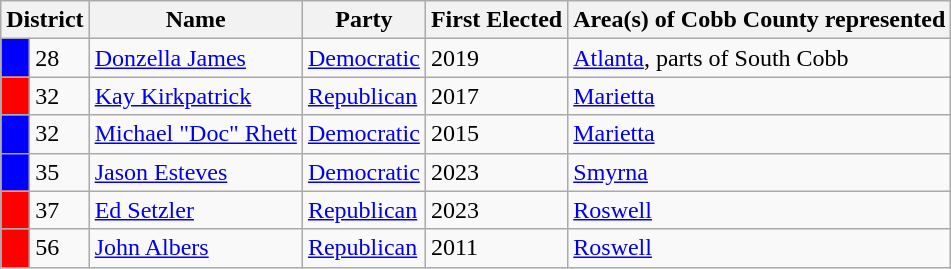<table class=wikitable>
<tr>
<th colspan="2"  style="text-align:center; vertical-align:bottom;">District</th>
<th style="text-align:center; vertical-align:bottom;">Name</th>
<th style="text-align:center; vertical-align:bottom;">Party</th>
<th style="text-align:center; vertical-align:bottom;">First Elected</th>
<th style="text-align:center; vertical-align:bottom;">Area(s) of Cobb County represented</th>
</tr>
<tr>
<td style="background:blue;"> </td>
<td>28</td>
<td><a href='#'>Donzella James</a></td>
<td><a href='#'>Democratic</a></td>
<td>2019</td>
<td><a href='#'>Atlanta</a>, parts of South Cobb</td>
</tr>
<tr>
<td style="background:red;"> </td>
<td>32</td>
<td><a href='#'>Kay Kirkpatrick</a></td>
<td><a href='#'>Republican</a></td>
<td>2017</td>
<td><a href='#'>Marietta</a></td>
</tr>
<tr>
<td style="background:blue;"> </td>
<td>32</td>
<td><a href='#'>Michael "Doc" Rhett</a></td>
<td><a href='#'>Democratic</a></td>
<td>2015</td>
<td><a href='#'>Marietta</a></td>
</tr>
<tr>
<td style="background:blue;"> </td>
<td>35</td>
<td><a href='#'>Jason Esteves</a></td>
<td><a href='#'>Democratic</a></td>
<td>2023</td>
<td><a href='#'>Smyrna</a></td>
</tr>
<tr>
<td style="background:red;"> </td>
<td>37</td>
<td><a href='#'>Ed Setzler</a></td>
<td><a href='#'>Republican</a></td>
<td>2023</td>
<td><a href='#'>Roswell</a></td>
</tr>
<tr>
<td style="background:red;"> </td>
<td>56</td>
<td><a href='#'>John Albers</a></td>
<td><a href='#'>Republican</a></td>
<td>2011</td>
<td><a href='#'>Roswell</a></td>
</tr>
</table>
